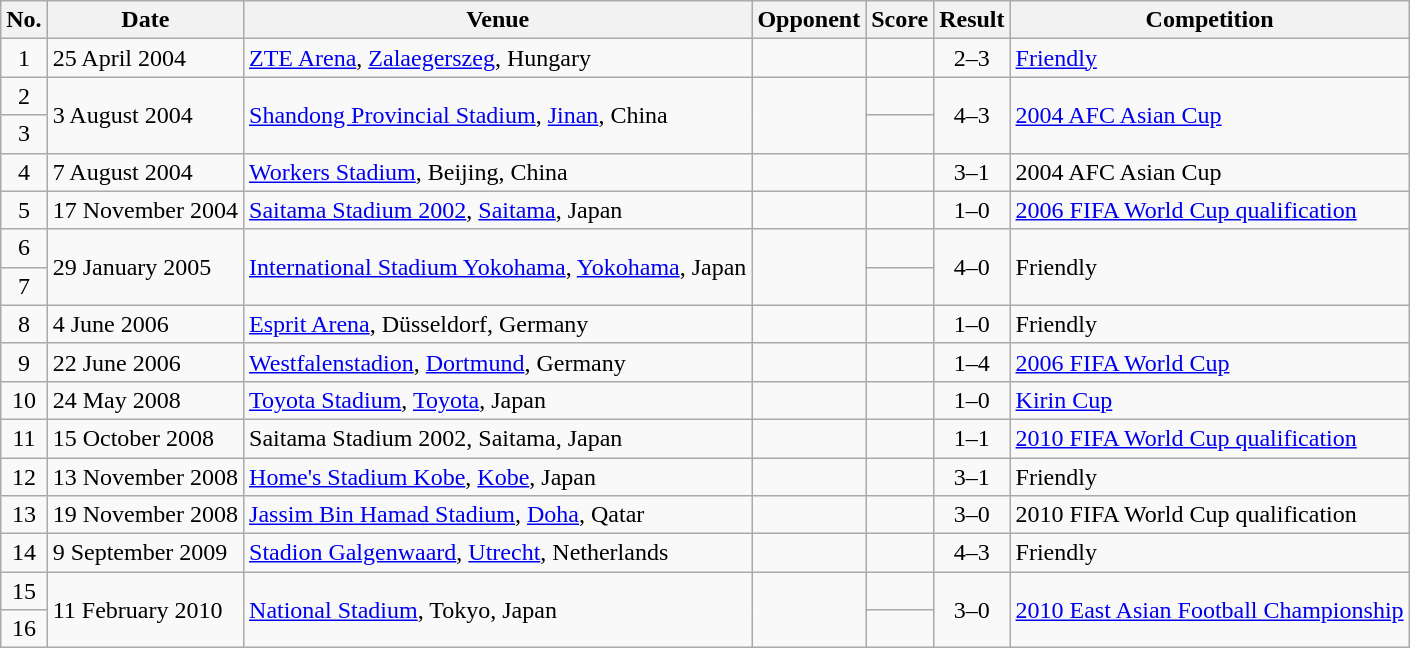<table class="wikitable sortable">
<tr>
<th scope="col">No.</th>
<th scope="col">Date</th>
<th scope="col">Venue</th>
<th scope="col">Opponent</th>
<th scope="col">Score</th>
<th scope="col">Result</th>
<th scope="col">Competition</th>
</tr>
<tr>
<td align="center">1</td>
<td>25 April 2004</td>
<td><a href='#'>ZTE Arena</a>, <a href='#'>Zalaegerszeg</a>, Hungary</td>
<td></td>
<td></td>
<td align="center">2–3</td>
<td><a href='#'>Friendly</a></td>
</tr>
<tr>
<td align="center">2</td>
<td rowspan="2">3 August 2004</td>
<td rowspan="2"><a href='#'>Shandong Provincial Stadium</a>, <a href='#'>Jinan</a>, China</td>
<td rowspan="2"></td>
<td></td>
<td rowspan="2" style="text-align:center">4–3</td>
<td rowspan="2"><a href='#'>2004 AFC Asian Cup</a></td>
</tr>
<tr>
<td align="center">3</td>
<td></td>
</tr>
<tr>
<td align="center">4</td>
<td>7 August 2004</td>
<td><a href='#'>Workers Stadium</a>, Beijing, China</td>
<td></td>
<td></td>
<td align="center">3–1</td>
<td>2004 AFC Asian Cup</td>
</tr>
<tr>
<td align="center">5</td>
<td>17 November 2004</td>
<td><a href='#'>Saitama Stadium 2002</a>, <a href='#'>Saitama</a>, Japan</td>
<td></td>
<td></td>
<td align="center">1–0</td>
<td><a href='#'>2006 FIFA World Cup qualification</a></td>
</tr>
<tr>
<td align="center">6</td>
<td rowspan="2">29 January 2005</td>
<td rowspan="2"><a href='#'>International Stadium Yokohama</a>, <a href='#'>Yokohama</a>, Japan</td>
<td rowspan="2"></td>
<td></td>
<td rowspan="2" style="text-align:center">4–0</td>
<td rowspan="2">Friendly</td>
</tr>
<tr>
<td align="center">7</td>
<td></td>
</tr>
<tr>
<td align="center">8</td>
<td>4 June 2006</td>
<td><a href='#'>Esprit Arena</a>, Düsseldorf, Germany</td>
<td></td>
<td></td>
<td align="center">1–0</td>
<td>Friendly</td>
</tr>
<tr>
<td align="center">9</td>
<td>22 June 2006</td>
<td><a href='#'>Westfalenstadion</a>, <a href='#'>Dortmund</a>, Germany</td>
<td></td>
<td></td>
<td align="center">1–4</td>
<td><a href='#'>2006 FIFA World Cup</a></td>
</tr>
<tr>
<td align="center">10</td>
<td>24 May 2008</td>
<td><a href='#'>Toyota Stadium</a>, <a href='#'>Toyota</a>, Japan</td>
<td></td>
<td></td>
<td align="center">1–0</td>
<td><a href='#'>Kirin Cup</a></td>
</tr>
<tr>
<td align="center">11</td>
<td>15 October 2008</td>
<td>Saitama Stadium 2002, Saitama, Japan</td>
<td></td>
<td></td>
<td align="center">1–1</td>
<td><a href='#'>2010 FIFA World Cup qualification</a></td>
</tr>
<tr>
<td align="center">12</td>
<td>13 November 2008</td>
<td><a href='#'>Home's Stadium Kobe</a>, <a href='#'>Kobe</a>, Japan</td>
<td></td>
<td></td>
<td align="center">3–1</td>
<td>Friendly</td>
</tr>
<tr>
<td align="center">13</td>
<td>19 November 2008</td>
<td><a href='#'>Jassim Bin Hamad Stadium</a>, <a href='#'>Doha</a>, Qatar</td>
<td></td>
<td></td>
<td align="center">3–0</td>
<td>2010 FIFA World Cup qualification</td>
</tr>
<tr>
<td align="center">14</td>
<td>9 September 2009</td>
<td><a href='#'>Stadion Galgenwaard</a>, <a href='#'>Utrecht</a>, Netherlands</td>
<td></td>
<td></td>
<td align="center">4–3</td>
<td>Friendly</td>
</tr>
<tr>
<td align="center">15</td>
<td rowspan="2">11 February 2010</td>
<td rowspan="2"><a href='#'>National Stadium</a>, Tokyo, Japan</td>
<td rowspan="2"></td>
<td></td>
<td rowspan="2" style="text-align:center">3–0</td>
<td rowspan="2"><a href='#'>2010 East Asian Football Championship</a></td>
</tr>
<tr>
<td align="center">16</td>
<td></td>
</tr>
</table>
